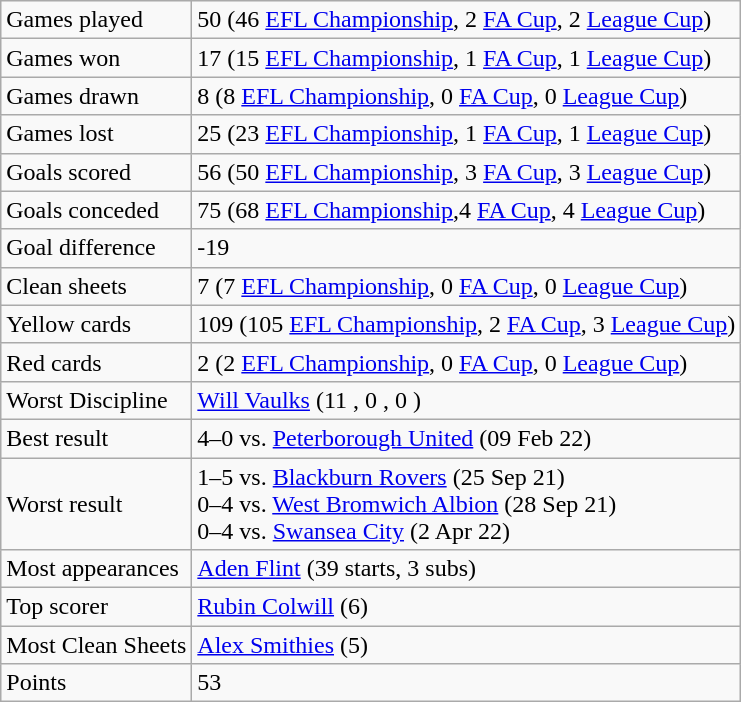<table class="wikitable">
<tr>
<td>Games played</td>
<td>50 (46 <a href='#'>EFL Championship</a>, 2 <a href='#'>FA Cup</a>, 2 <a href='#'>League Cup</a>)</td>
</tr>
<tr>
<td>Games won</td>
<td>17 (15 <a href='#'>EFL Championship</a>, 1 <a href='#'>FA Cup</a>, 1 <a href='#'>League Cup</a>)</td>
</tr>
<tr>
<td>Games drawn</td>
<td>8 (8 <a href='#'>EFL Championship</a>, 0 <a href='#'>FA Cup</a>, 0 <a href='#'>League Cup</a>)</td>
</tr>
<tr>
<td>Games lost</td>
<td>25 (23 <a href='#'>EFL Championship</a>, 1 <a href='#'>FA Cup</a>, 1 <a href='#'>League Cup</a>)</td>
</tr>
<tr>
<td>Goals scored</td>
<td>56 (50 <a href='#'>EFL Championship</a>, 3 <a href='#'>FA Cup</a>, 3 <a href='#'>League Cup</a>)</td>
</tr>
<tr>
<td>Goals conceded</td>
<td>75 (68 <a href='#'>EFL Championship</a>,4 <a href='#'>FA Cup</a>, 4 <a href='#'>League Cup</a>)</td>
</tr>
<tr>
<td>Goal difference</td>
<td>-19</td>
</tr>
<tr>
<td>Clean sheets</td>
<td>7 (7 <a href='#'>EFL Championship</a>, 0 <a href='#'>FA Cup</a>, 0 <a href='#'>League Cup</a>)</td>
</tr>
<tr>
<td>Yellow cards</td>
<td>109 (105 <a href='#'>EFL Championship</a>, 2 <a href='#'>FA Cup</a>, 3 <a href='#'>League Cup</a>)</td>
</tr>
<tr>
<td>Red cards</td>
<td>2 (2 <a href='#'>EFL Championship</a>, 0 <a href='#'>FA Cup</a>, 0 <a href='#'>League Cup</a>)</td>
</tr>
<tr>
<td>Worst Discipline</td>
<td> <a href='#'>Will Vaulks</a> (11 , 0 , 0 )</td>
</tr>
<tr>
<td>Best result</td>
<td>4–0 vs. <a href='#'>Peterborough United</a> (09 Feb 22)</td>
</tr>
<tr>
<td>Worst result</td>
<td>1–5 vs. <a href='#'>Blackburn Rovers</a> (25 Sep 21)<br>0–4 vs. <a href='#'>West Bromwich Albion</a> (28 Sep 21)<br>0–4 vs. <a href='#'>Swansea City</a> (2 Apr 22)</td>
</tr>
<tr>
<td>Most appearances</td>
<td> <a href='#'>Aden Flint</a> (39 starts, 3 subs)</td>
</tr>
<tr>
<td>Top scorer</td>
<td> <a href='#'>Rubin Colwill</a> (6)</td>
</tr>
<tr>
<td>Most Clean Sheets</td>
<td> <a href='#'>Alex Smithies</a> (5)</td>
</tr>
<tr>
<td>Points</td>
<td>53</td>
</tr>
</table>
